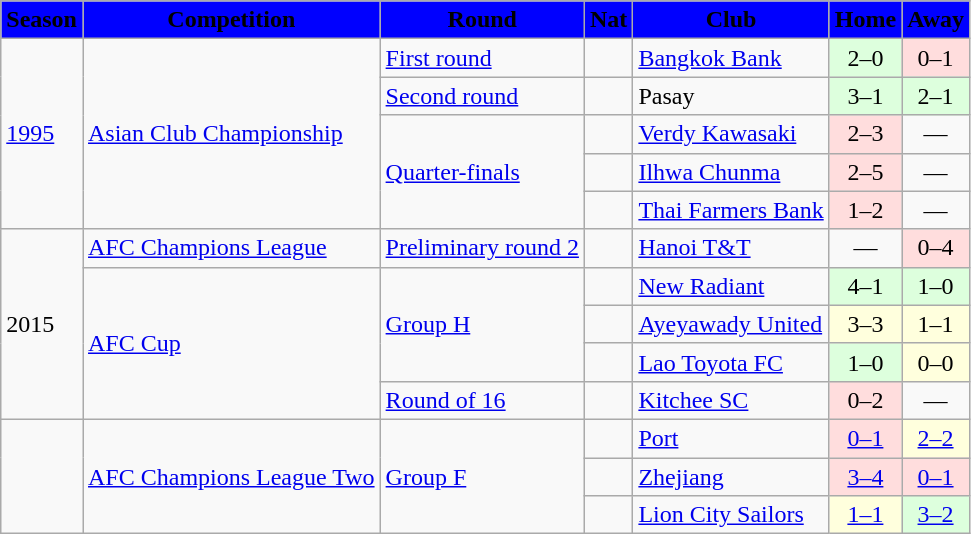<table class="wikitable">
<tr>
<th style="background:blue"><span> Season</span></th>
<th style="background:blue"><span> Competition</span></th>
<th style="background:blue"><span> Round</span></th>
<th style="background:blue"><span> Nat</span></th>
<th style="background:blue"><span> Club</span></th>
<th style="background:blue"><span> Home</span></th>
<th style="background:blue"><span> Away</span></th>
</tr>
<tr>
<td rowspan=5><a href='#'>1995</a></td>
<td rowspan=5><a href='#'>Asian Club Championship</a></td>
<td><a href='#'>First round</a></td>
<td></td>
<td><a href='#'>Bangkok Bank</a></td>
<td style="text-align:center; background:#dfd;">2–0</td>
<td style="text-align:center; background:#fdd;">0–1</td>
</tr>
<tr>
<td><a href='#'>Second round</a></td>
<td></td>
<td>Pasay</td>
<td style="text-align:center; background:#dfd;">3–1</td>
<td style="text-align:center; background:#dfd;">2–1</td>
</tr>
<tr>
<td rowspan=3><a href='#'>Quarter-finals</a></td>
<td></td>
<td><a href='#'>Verdy Kawasaki</a></td>
<td style="text-align:center; background:#fdd;">2–3</td>
<td style="text-align:center; background;">—</td>
</tr>
<tr>
<td></td>
<td><a href='#'>Ilhwa Chunma</a></td>
<td style="text-align:center; background:#fdd;">2–5</td>
<td style="text-align:center;">—</td>
</tr>
<tr>
<td></td>
<td><a href='#'>Thai Farmers Bank</a></td>
<td style="text-align:center; background:#fdd;">1–2</td>
<td style="text-align:center;">—</td>
</tr>
<tr>
<td rowspan=5>2015</td>
<td><a href='#'>AFC Champions League</a></td>
<td><a href='#'>Preliminary round 2</a></td>
<td></td>
<td><a href='#'>Hanoi T&T</a></td>
<td style="text-align:center;">—</td>
<td style="text-align:center; background:#fdd;">0–4</td>
</tr>
<tr>
<td rowspan=4><a href='#'>AFC Cup</a></td>
<td rowspan=3><a href='#'>Group H</a></td>
<td></td>
<td><a href='#'>New Radiant</a></td>
<td style="text-align:center; background:#dfd;">4–1</td>
<td style="text-align:center; background:#dfd;">1–0</td>
</tr>
<tr>
<td></td>
<td><a href='#'>Ayeyawady United</a></td>
<td style="text-align:center; background:#ffd;">3–3</td>
<td style="text-align:center; background:#ffd;">1–1</td>
</tr>
<tr>
<td></td>
<td><a href='#'>Lao Toyota FC</a></td>
<td style="text-align:center; background:#dfd;">1–0</td>
<td style="text-align:center; background:#ffd;">0–0</td>
</tr>
<tr>
<td><a href='#'>Round of 16</a></td>
<td></td>
<td><a href='#'>Kitchee SC</a></td>
<td style="text-align:center; background:#fdd;">0–2</td>
<td style="text-align:center;">—</td>
</tr>
<tr>
<td rowspan=3></td>
<td rowspan=3><a href='#'>AFC Champions League Two</a></td>
<td rowspan=3><a href='#'>Group F</a></td>
<td></td>
<td><a href='#'>Port</a></td>
<td style="text-align:center; background:#fdd;"><a href='#'>0–1</a></td>
<td style="text-align:center; background:#ffd;"><a href='#'>2–2</a></td>
</tr>
<tr>
<td></td>
<td><a href='#'>Zhejiang</a></td>
<td style="text-align:center; background:#fdd;"><a href='#'>3–4</a></td>
<td style="text-align:center; background:#fdd;"><a href='#'>0–1</a></td>
</tr>
<tr>
<td></td>
<td><a href='#'>Lion City Sailors</a></td>
<td style="text-align:center; background:#ffd;"><a href='#'>1–1</a></td>
<td style="text-align:center; background:#dfd;"><a href='#'>3–2</a></td>
</tr>
</table>
